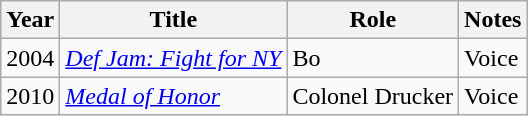<table class="wikitable sortable">
<tr>
<th>Year</th>
<th>Title</th>
<th>Role</th>
<th class="unsortable">Notes</th>
</tr>
<tr>
<td>2004</td>
<td><em><a href='#'>Def Jam: Fight for NY</a></em></td>
<td>Bo</td>
<td>Voice</td>
</tr>
<tr>
<td>2010</td>
<td><em><a href='#'>Medal of Honor</a></em></td>
<td>Colonel Drucker</td>
<td>Voice</td>
</tr>
</table>
